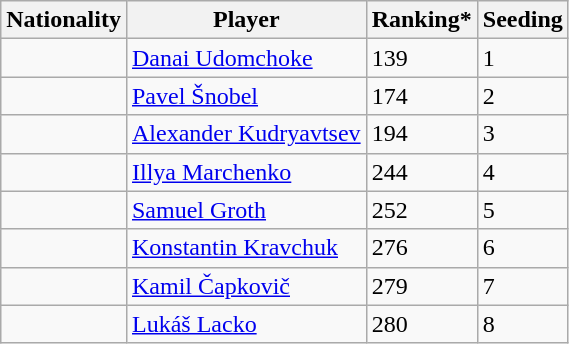<table class="wikitable" border="1">
<tr>
<th>Nationality</th>
<th>Player</th>
<th>Ranking*</th>
<th>Seeding</th>
</tr>
<tr>
<td></td>
<td><a href='#'>Danai Udomchoke</a></td>
<td>139</td>
<td>1</td>
</tr>
<tr>
<td></td>
<td><a href='#'>Pavel Šnobel</a></td>
<td>174</td>
<td>2</td>
</tr>
<tr>
<td></td>
<td><a href='#'>Alexander Kudryavtsev</a></td>
<td>194</td>
<td>3</td>
</tr>
<tr>
<td></td>
<td><a href='#'>Illya Marchenko</a></td>
<td>244</td>
<td>4</td>
</tr>
<tr>
<td></td>
<td><a href='#'>Samuel Groth</a></td>
<td>252</td>
<td>5</td>
</tr>
<tr>
<td></td>
<td><a href='#'>Konstantin Kravchuk</a></td>
<td>276</td>
<td>6</td>
</tr>
<tr>
<td></td>
<td><a href='#'>Kamil Čapkovič</a></td>
<td>279</td>
<td>7</td>
</tr>
<tr>
<td></td>
<td><a href='#'>Lukáš Lacko</a></td>
<td>280</td>
<td>8</td>
</tr>
</table>
